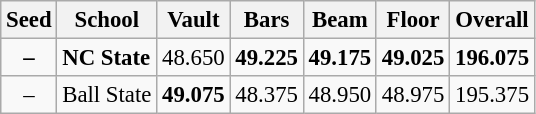<table class="wikitable" style="white-space:nowrap; font-size:95%; text-align:center">
<tr>
<th>Seed</th>
<th>School</th>
<th>Vault</th>
<th>Bars</th>
<th>Beam</th>
<th>Floor</th>
<th>Overall</th>
</tr>
<tr>
<td><strong>–</strong></td>
<td align=left><strong>NC State</strong></td>
<td>48.650</td>
<td><strong> 49.225 </strong></td>
<td><strong> 49.175 </strong></td>
<td><strong>49.025</strong></td>
<td><strong> 196.075 </strong></td>
</tr>
<tr>
<td>–</td>
<td align=left>Ball State</td>
<td><strong>49.075 </strong></td>
<td>48.375</td>
<td>48.950</td>
<td>48.975</td>
<td>195.375</td>
</tr>
</table>
